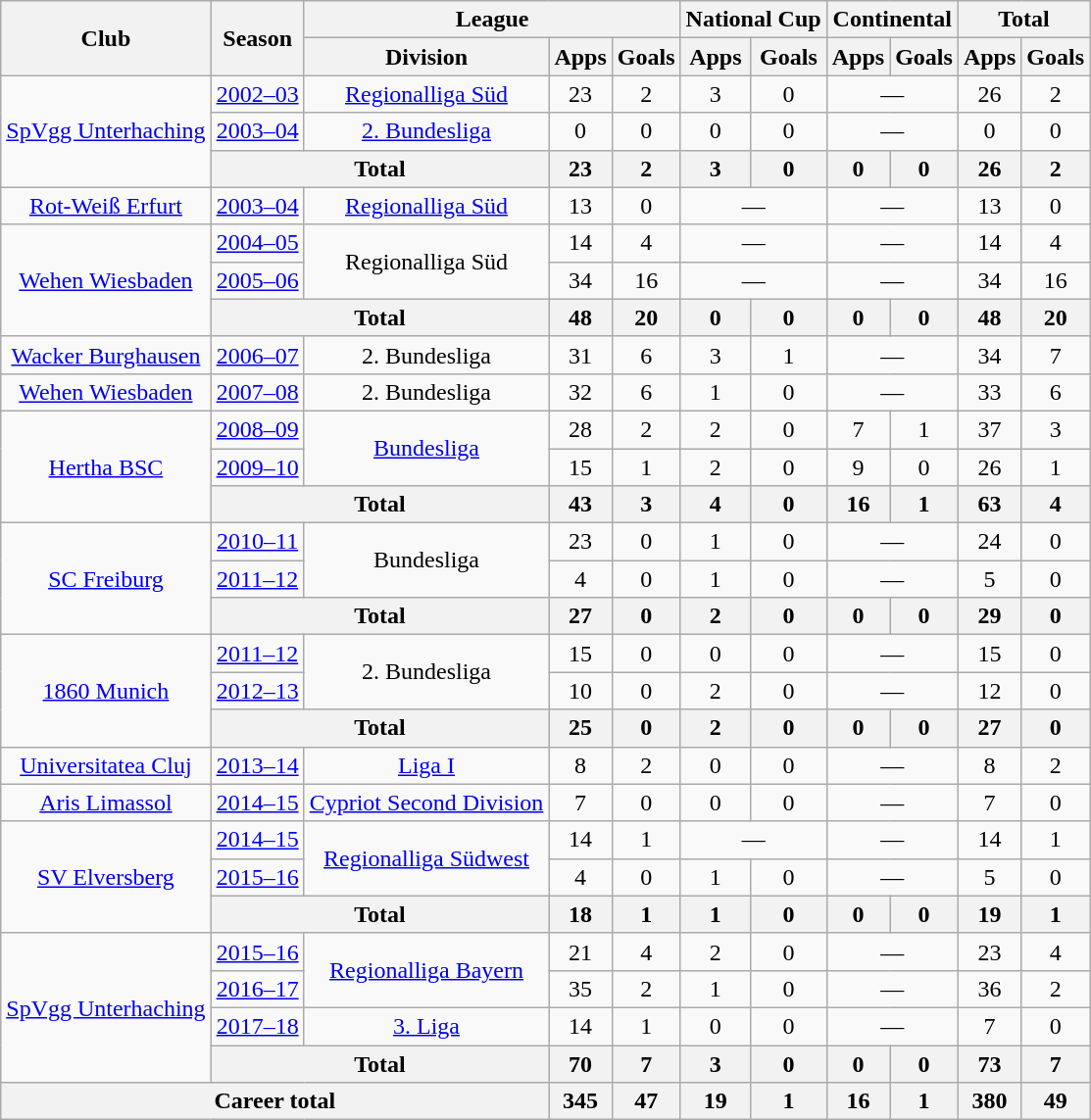<table class="wikitable" style="text-align:center">
<tr>
<th rowspan="2">Club</th>
<th rowspan="2">Season</th>
<th colspan="3">League</th>
<th colspan="2">National Cup</th>
<th colspan="2">Continental</th>
<th colspan="2">Total</th>
</tr>
<tr>
<th>Division</th>
<th>Apps</th>
<th>Goals</th>
<th>Apps</th>
<th>Goals</th>
<th>Apps</th>
<th>Goals</th>
<th>Apps</th>
<th>Goals</th>
</tr>
<tr>
<td rowspan="3"><a href='#'>SpVgg Unterhaching</a></td>
<td><a href='#'>2002–03</a></td>
<td><a href='#'>Regionalliga Süd</a></td>
<td>23</td>
<td>2</td>
<td>3</td>
<td>0</td>
<td colspan="2">—</td>
<td>26</td>
<td>2</td>
</tr>
<tr>
<td><a href='#'>2003–04</a></td>
<td><a href='#'>2. Bundesliga</a></td>
<td>0</td>
<td>0</td>
<td>0</td>
<td>0</td>
<td colspan="2">—</td>
<td>0</td>
<td>0</td>
</tr>
<tr>
<th colspan="2">Total</th>
<th>23</th>
<th>2</th>
<th>3</th>
<th>0</th>
<th>0</th>
<th>0</th>
<th>26</th>
<th>2</th>
</tr>
<tr>
<td><a href='#'>Rot-Weiß Erfurt</a></td>
<td><a href='#'>2003–04</a></td>
<td><a href='#'>Regionalliga Süd</a></td>
<td>13</td>
<td>0</td>
<td colspan="2">—</td>
<td colspan="2">—</td>
<td>13</td>
<td>0</td>
</tr>
<tr>
<td rowspan="3"><a href='#'>Wehen Wiesbaden</a></td>
<td><a href='#'>2004–05</a></td>
<td rowspan="2">Regionalliga Süd</td>
<td>14</td>
<td>4</td>
<td colspan="2">—</td>
<td colspan="2">—</td>
<td>14</td>
<td>4</td>
</tr>
<tr>
<td><a href='#'>2005–06</a></td>
<td>34</td>
<td>16</td>
<td colspan="2">—</td>
<td colspan="2">—</td>
<td>34</td>
<td>16</td>
</tr>
<tr>
<th colspan="2">Total</th>
<th>48</th>
<th>20</th>
<th>0</th>
<th>0</th>
<th>0</th>
<th>0</th>
<th>48</th>
<th>20</th>
</tr>
<tr>
<td><a href='#'>Wacker Burghausen</a></td>
<td><a href='#'>2006–07</a></td>
<td>2. Bundesliga</td>
<td>31</td>
<td>6</td>
<td>3</td>
<td>1</td>
<td colspan="2">—</td>
<td>34</td>
<td>7</td>
</tr>
<tr>
<td><a href='#'>Wehen Wiesbaden</a></td>
<td><a href='#'>2007–08</a></td>
<td>2. Bundesliga</td>
<td>32</td>
<td>6</td>
<td>1</td>
<td>0</td>
<td colspan="2">—</td>
<td>33</td>
<td>6</td>
</tr>
<tr>
<td rowspan="3"><a href='#'>Hertha BSC</a></td>
<td><a href='#'>2008–09</a></td>
<td rowspan="2"><a href='#'>Bundesliga</a></td>
<td>28</td>
<td>2</td>
<td>2</td>
<td>0</td>
<td>7</td>
<td>1</td>
<td>37</td>
<td>3</td>
</tr>
<tr>
<td><a href='#'>2009–10</a></td>
<td>15</td>
<td>1</td>
<td>2</td>
<td>0</td>
<td>9</td>
<td>0</td>
<td>26</td>
<td>1</td>
</tr>
<tr>
<th colspan="2">Total</th>
<th>43</th>
<th>3</th>
<th>4</th>
<th>0</th>
<th>16</th>
<th>1</th>
<th>63</th>
<th>4</th>
</tr>
<tr>
<td rowspan="3"><a href='#'>SC Freiburg</a></td>
<td><a href='#'>2010–11</a></td>
<td rowspan="2">Bundesliga</td>
<td>23</td>
<td>0</td>
<td>1</td>
<td>0</td>
<td colspan="2">—</td>
<td>24</td>
<td>0</td>
</tr>
<tr>
<td><a href='#'>2011–12</a></td>
<td>4</td>
<td>0</td>
<td>1</td>
<td>0</td>
<td colspan="2">—</td>
<td>5</td>
<td>0</td>
</tr>
<tr>
<th colspan="2">Total</th>
<th>27</th>
<th>0</th>
<th>2</th>
<th>0</th>
<th>0</th>
<th>0</th>
<th>29</th>
<th>0</th>
</tr>
<tr>
<td rowspan="3"><a href='#'>1860 Munich</a></td>
<td><a href='#'>2011–12</a></td>
<td rowspan="2">2. Bundesliga</td>
<td>15</td>
<td>0</td>
<td>0</td>
<td>0</td>
<td colspan="2">—</td>
<td>15</td>
<td>0</td>
</tr>
<tr>
<td><a href='#'>2012–13</a></td>
<td>10</td>
<td>0</td>
<td>2</td>
<td>0</td>
<td colspan="2">—</td>
<td>12</td>
<td>0</td>
</tr>
<tr>
<th colspan="2">Total</th>
<th>25</th>
<th>0</th>
<th>2</th>
<th>0</th>
<th>0</th>
<th>0</th>
<th>27</th>
<th>0</th>
</tr>
<tr>
<td><a href='#'>Universitatea Cluj</a></td>
<td><a href='#'>2013–14</a></td>
<td><a href='#'>Liga I</a></td>
<td>8</td>
<td>2</td>
<td>0</td>
<td>0</td>
<td colspan="2">—</td>
<td>8</td>
<td>2</td>
</tr>
<tr>
<td><a href='#'>Aris Limassol</a></td>
<td><a href='#'>2014–15</a></td>
<td><a href='#'>Cypriot Second Division</a></td>
<td>7</td>
<td>0</td>
<td>0</td>
<td>0</td>
<td colspan="2">—</td>
<td>7</td>
<td>0</td>
</tr>
<tr>
<td rowspan="3"><a href='#'>SV Elversberg</a></td>
<td><a href='#'>2014–15</a></td>
<td rowspan="2"><a href='#'>Regionalliga Südwest</a></td>
<td>14</td>
<td>1</td>
<td colspan="2">—</td>
<td colspan="2">—</td>
<td>14</td>
<td>1</td>
</tr>
<tr>
<td><a href='#'>2015–16</a></td>
<td>4</td>
<td>0</td>
<td>1</td>
<td>0</td>
<td colspan="2">—</td>
<td>5</td>
<td>0</td>
</tr>
<tr>
<th colspan="2">Total</th>
<th>18</th>
<th>1</th>
<th>1</th>
<th>0</th>
<th>0</th>
<th>0</th>
<th>19</th>
<th>1</th>
</tr>
<tr>
<td rowspan="4"><a href='#'>SpVgg Unterhaching</a></td>
<td><a href='#'>2015–16</a></td>
<td rowspan="2"><a href='#'>Regionalliga Bayern</a></td>
<td>21</td>
<td>4</td>
<td>2</td>
<td>0</td>
<td colspan="2">—</td>
<td>23</td>
<td>4</td>
</tr>
<tr>
<td><a href='#'>2016–17</a></td>
<td>35</td>
<td>2</td>
<td>1</td>
<td>0</td>
<td colspan="2">—</td>
<td>36</td>
<td>2</td>
</tr>
<tr>
<td><a href='#'>2017–18</a></td>
<td><a href='#'>3. Liga</a></td>
<td>14</td>
<td>1</td>
<td>0</td>
<td>0</td>
<td colspan="2">—</td>
<td>7</td>
<td>0</td>
</tr>
<tr>
<th colspan="2">Total</th>
<th>70</th>
<th>7</th>
<th>3</th>
<th>0</th>
<th>0</th>
<th>0</th>
<th>73</th>
<th>7</th>
</tr>
<tr>
<th colspan="3">Career total</th>
<th>345</th>
<th>47</th>
<th>19</th>
<th>1</th>
<th>16</th>
<th>1</th>
<th>380</th>
<th>49</th>
</tr>
</table>
